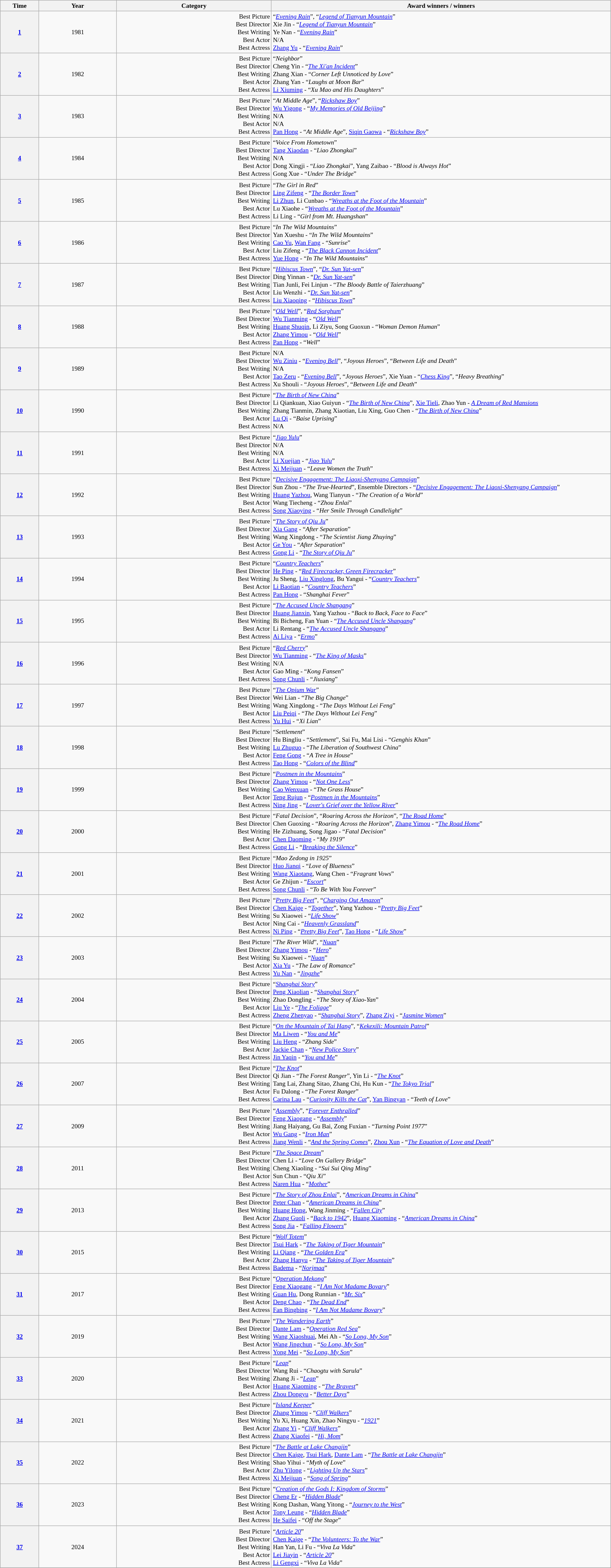<table class="wikitable" style=font-size:small>
<tr>
<th style="width:5%">Time</th>
<th ! style="width:10%">Year</th>
<th ! style="width:20%">Category</th>
<th ! style="width:30%">Award winners / winners</th>
</tr>
<tr>
<th><a href='#'>1</a></th>
<td style="white-space: nowrap; text-align: center;">1981</td>
<td style="white-space: nowrap; text-align: right;">Best Picture<br>Best Director<br>Best Writing<br>Best Actor<br>Best Actress</td>
<td style="white-space: nowrap; text-align: left;">“<em><a href='#'>Evening Rain</a></em>”, “<em><a href='#'>Legend of Tianyun Mountain</a></em>”<br>Xie Jin - “<em><a href='#'>Legend of Tianyun Mountain</a></em>”<br>Ye Nan - “<em><a href='#'>Evening Rain</a></em>”<br>N/A<br><a href='#'>Zhang Yu</a> - “<em><a href='#'>Evening Rain</a></em>”</td>
</tr>
<tr>
<th><a href='#'>2</a></th>
<td style="white-space: nowrap; text-align: center;">1982</td>
<td style="white-space: nowrap; text-align: right;">Best Picture<br>Best Director<br>Best Writing<br>Best Actor<br>Best Actress</td>
<td style="white-space: nowrap; text-align: left;">“<em>Neighbor</em>”<br>Cheng Yin - “<em><a href='#'>The Xi'an Incident</a></em>”<br>Zhang Xian - “<em>Corner Left Unnoticed by Love</em>”<br>Zhang Yan - “<em>Laughs at Moon Bar</em>”<br><a href='#'>Li Xiuming</a> - “<em>Xu Mao and His Daughters</em>”</td>
</tr>
<tr>
<th><a href='#'>3</a></th>
<td style="white-space: nowrap; text-align: center;">1983</td>
<td style="white-space: nowrap; text-align: right;">Best Picture<br>Best Director<br>Best Writing<br>Best Actor<br>Best Actress</td>
<td style="white-space: nowrap; text-align: left;">“<em>At Middle Age</em>”, “<em><a href='#'>Rickshaw Boy</a></em>”<br><a href='#'>Wu Yigong</a> - “<em><a href='#'>My Memories of Old Beijing</a></em>”<br>N/A<br>N/A<br><a href='#'>Pan Hong</a> - “<em>At Middle Age</em>”, <a href='#'>Siqin Gaowa</a> - “<em><a href='#'>Rickshaw Boy</a></em>”</td>
</tr>
<tr>
<th><a href='#'>4</a></th>
<td style="white-space: nowrap; text-align: center;">1984</td>
<td style="white-space: nowrap; text-align: right;">Best Picture<br>Best Director<br>Best Writing<br>Best Actor<br>Best Actress</td>
<td style="white-space: nowrap; text-align: left;">“<em>Voice From Hometown</em>”<br><a href='#'>Tang Xiaodan</a> - “<em>Liao Zhongkai</em>”<br>N/A<br>Dong Xingji - “<em>Liao Zhongkai</em>”, Yang Zaibao - “<em>Blood is Always Hot</em>”<br>Gong Xue - “<em>Under The Bridge</em>”</td>
</tr>
<tr>
<th><a href='#'>5</a></th>
<td style="white-space: nowrap; text-align: center;">1985</td>
<td style="white-space: nowrap; text-align: right;">Best Picture<br>Best Director<br>Best Writing<br>Best Actor<br>Best Actress</td>
<td style="white-space: nowrap; text-align: left;">“<em>The Girl in Red</em>”<br><a href='#'>Ling Zifeng</a> - “<em><a href='#'>The Border Town</a></em>”<br><a href='#'>Li Zhun</a>, Li Cunbao - “<em><a href='#'>Wreaths at the Foot of the Mountain</a></em>”<br>Lu Xiaohe - “<em><a href='#'>Wreaths at the Foot of the Mountain</a></em>”<br>Li Ling - “<em>Girl from Mt. Huangshan</em>”</td>
</tr>
<tr>
<th><a href='#'>6</a></th>
<td style="white-space: nowrap; text-align: center;">1986</td>
<td style="white-space: nowrap; text-align: right;">Best Picture<br>Best Director<br>Best Writing<br>Best Actor<br>Best Actress</td>
<td style="white-space: nowrap; text-align: left;">“<em>In The Wild Mountains</em>”<br>Yan Xueshu - “<em>In The Wild Mountains</em>”<br><a href='#'>Cao Yu</a>, <a href='#'>Wan Fang</a> - “<em>Sunrise</em>”<br>Liu Zifeng - “<em><a href='#'>The Black Cannon Incident</a></em>”<br><a href='#'>Yue Hong</a> - “<em>In The Wild Mountains</em>”</td>
</tr>
<tr>
<th><a href='#'>7</a></th>
<td style="white-space: nowrap; text-align: center;">1987</td>
<td style="white-space: nowrap; text-align: right;">Best Picture<br>Best Director<br>Best Writing<br>Best Actor<br>Best Actress</td>
<td style="white-space: nowrap; text-align: left;">“<em><a href='#'>Hibiscus Town</a></em>”, “<em><a href='#'>Dr. Sun Yat-sen</a></em>”<br>Ding Yinnan - “<em><a href='#'>Dr. Sun Yat-sen</a></em>”<br>Tian Junli, Fei Linjun - “<em>The Bloody Battle of Taierzhuang</em>”<br>Liu Wenzhi - “<em><a href='#'>Dr. Sun Yat-sen</a></em>”<br><a href='#'>Liu Xiaoqing</a> - “<em><a href='#'>Hibiscus Town</a></em>”</td>
</tr>
<tr>
<th><a href='#'>8</a></th>
<td style="white-space: nowrap; text-align: center;">1988</td>
<td style="white-space: nowrap; text-align: right;">Best Picture<br>Best Director<br>Best Writing<br>Best Actor<br>Best Actress</td>
<td style="white-space: nowrap; text-align: left;">“<em><a href='#'>Old Well</a></em>”, “<em><a href='#'>Red Sorghum</a></em>”<br><a href='#'>Wu Tianming</a> - “<em><a href='#'>Old Well</a></em>”<br><a href='#'>Huang Shuqin</a>, Li Ziyu, Song Guoxun - “<em>Woman Demon Human</em>”<br><a href='#'>Zhang Yimou</a> - “<em><a href='#'>Old Well</a></em>”<br><a href='#'>Pan Hong</a> - “<em>Well</em>”</td>
</tr>
<tr>
<th><a href='#'>9</a></th>
<td style="white-space: nowrap; text-align: center;">1989</td>
<td style="white-space: nowrap; text-align: right;">Best Picture<br>Best Director<br>Best Writing<br>Best Actor<br>Best Actress</td>
<td style="white-space: nowrap; text-align: left;">N/A<br><a href='#'>Wu Ziniu</a> - “<em><a href='#'>Evening Bell</a></em>”, “<em>Joyous Heroes</em>”, “<em>Between Life and Death</em>”<br>N/A<br><a href='#'>Tao Zeru</a> - “<em><a href='#'>Evening Bell</a></em>”, “<em>Joyous Heroes</em>”, Xie Yuan - “<em><a href='#'>Chess King</a></em>”, “<em>Heavy Breathing</em>”<br>Xu Shouli - “<em>Joyous Heroes</em>”, “<em>Between Life and Death</em>”</td>
</tr>
<tr>
<th><a href='#'>10</a></th>
<td style="white-space: nowrap; text-align: center;">1990</td>
<td style="white-space: nowrap; text-align: right;">Best Picture<br>Best Director<br>Best Writing<br>Best Actor<br>Best Actress</td>
<td style="white-space: nowrap; text-align: left;">“<em><a href='#'>The Birth of New China</a></em>”<br>Li Qiankuan, Xiao Guiyun - “<em><a href='#'>The Birth of New China</a></em>”, <a href='#'>Xie Tieli</a>, Zhao Yun - <em><a href='#'>A Dream of Red Mansions</a></em><br>Zhang Tianmin, Zhang Xiaotian, Liu Xing, Guo Chen - “<em><a href='#'>The Birth of New China</a></em>”<br><a href='#'>Lu Qi</a> - “<em>Baise Uprising</em>”<br>N/A</td>
</tr>
<tr>
<th><a href='#'>11</a></th>
<td style="white-space: nowrap; text-align: center;">1991</td>
<td style="white-space: nowrap; text-align: right;">Best Picture<br>Best Director<br>Best Writing<br>Best Actor<br>Best Actress</td>
<td style="white-space: nowrap; text-align: left;">“<em><a href='#'>Jiao Yulu</a></em>”<br>N/A<br>N/A<br><a href='#'>Li Xuejian</a> - “<em><a href='#'>Jiao Yulu</a></em>”<br><a href='#'>Xi Meijuan</a> - “<em>Leave Women the Truth</em>”</td>
</tr>
<tr>
<th><a href='#'>12</a></th>
<td style="white-space: nowrap; text-align: center;">1992</td>
<td style="white-space: nowrap; text-align: right;">Best Picture<br>Best Director<br>Best Writing<br>Best Actor<br>Best Actress</td>
<td style="white-space: nowrap; text-align: left;">“<em><a href='#'>Decisive Engagement: The Liaoxi-Shenyang Campaign</a></em>”<br>Sun Zhou - “<em>The True-Hearted</em>”, Ensemble Directors - “<em><a href='#'>Decisive Engagement: The Liaoxi-Shenyang Campaign</a></em>”<br><a href='#'>Huang Yazhou</a>, Wang Tianyun - “<em>The Creation of a World</em>”<br>Wang Tiecheng - “<em>Zhou Enlai</em>”<br><a href='#'>Song Xiaoying</a> - “<em>Her Smile Through Candlelight</em>”</td>
</tr>
<tr>
<th><a href='#'>13</a></th>
<td style="white-space: nowrap; text-align: center;">1993</td>
<td style="white-space: nowrap; text-align: right;">Best Picture<br>Best Director<br>Best Writing<br>Best Actor<br>Best Actress</td>
<td style="white-space: nowrap; text-align: left;">“<em><a href='#'>The Story of Qiu Ju</a></em>”<br><a href='#'>Xia Gang</a> - “<em>After Separation</em>”<br>Wang Xingdong - “<em>The Scientist Jiang Zhuying</em>”<br><a href='#'>Ge You</a> - “<em>After Separation</em>”<br><a href='#'>Gong Li</a> - “<em><a href='#'>The Story of Qiu Ju</a></em>”</td>
</tr>
<tr>
<th><a href='#'>14</a></th>
<td style="white-space: nowrap; text-align: center;">1994</td>
<td style="white-space: nowrap; text-align: right;">Best Picture<br>Best Director<br>Best Writing<br>Best Actor<br>Best Actress</td>
<td style="white-space: nowrap; text-align: left;">“<em><a href='#'>Country Teachers</a></em>”<br><a href='#'>He Ping</a> - “<em><a href='#'>Red Firecracker, Green Firecracker</a></em>”<br>Ju Sheng, <a href='#'>Liu Xinglong</a>, Bu Yangui - “<em><a href='#'>Country Teachers</a></em>”<br><a href='#'>Li Baotian</a> - “<em><a href='#'>Country Teachers</a></em>”<br><a href='#'>Pan Hong</a> - “<em>Shanghai Fever</em>”</td>
</tr>
<tr>
<th><a href='#'>15</a></th>
<td style="white-space: nowrap; text-align: center;">1995</td>
<td style="white-space: nowrap; text-align: right;">Best Picture<br>Best Director<br>Best Writing<br>Best Actor<br>Best Actress</td>
<td style="white-space: nowrap; text-align: left;">“<em><a href='#'>The Accused Uncle Shangang</a></em>”<br><a href='#'>Huang Jianxin</a>, Yang Yazhou - “<em>Back to Back, Face to Face</em>”<br>Bi Bicheng, Fan Yuan - “<em><a href='#'>The Accused Uncle Shangang</a></em>”<br>Li Rentang - “<em><a href='#'>The Accused Uncle Shangang</a></em>”<br><a href='#'>Ai Liya</a> - “<em><a href='#'>Ermo</a></em>”</td>
</tr>
<tr>
<th><a href='#'>16</a></th>
<td style="white-space: nowrap; text-align: center;">1996</td>
<td style="white-space: nowrap; text-align: right;">Best Picture<br>Best Director<br>Best Writing<br>Best Actor<br>Best Actress</td>
<td style="white-space: nowrap; text-align: left;">“<em><a href='#'>Red Cherry</a></em>”<br><a href='#'>Wu Tianming</a> - “<em><a href='#'>The King of Masks</a></em>”<br>N/A<br>Gao Ming - “<em>Kong Fansen</em>”<br><a href='#'>Song Chunli</a> - “<em>Jiuxiang</em>”</td>
</tr>
<tr>
<th><a href='#'>17</a></th>
<td style="white-space: nowrap; text-align: center;">1997</td>
<td style="white-space: nowrap; text-align: right;">Best Picture<br>Best Director<br>Best Writing<br>Best Actor<br>Best Actress</td>
<td style="white-space: nowrap; text-align: left;">“<em><a href='#'>The Opium War</a></em>”<br>Wei Lian - “<em>The Big Change</em>”<br>Wang Xingdong - “<em>The Days Without Lei Feng</em>”<br><a href='#'>Liu Peiqi</a> - “<em>The Days Without Lei Feng</em>”<br><a href='#'>Yu Hui</a> - “<em>Xi Lian</em>”</td>
</tr>
<tr>
<th><a href='#'>18</a></th>
<td style="white-space: nowrap; text-align: center;">1998</td>
<td style="white-space: nowrap; text-align: right;">Best Picture<br>Best Director<br>Best Writing<br>Best Actor<br>Best Actress</td>
<td style="white-space: nowrap; text-align: left;">“<em>Settlement</em>”<br>Hu Bingliu - “<em>Settlement</em>”, Sai Fu, Mai Lisi - “<em>Genghis Khan</em>”<br><a href='#'>Lu Zhuguo</a> - “<em>The Liberation of Southwest China</em>”<br><a href='#'>Feng Gong</a> - “<em>A Tree in House</em>”<br><a href='#'>Tao Hong</a> - “<em><a href='#'>Colors of the Blind</a></em>”</td>
</tr>
<tr>
<th><a href='#'>19</a></th>
<td style="white-space: nowrap; text-align: center;">1999</td>
<td style="white-space: nowrap; text-align: right;">Best Picture<br>Best Director<br>Best Writing<br>Best Actor<br>Best Actress</td>
<td style="white-space: nowrap; text-align: left;">“<em><a href='#'>Postmen in the Mountains</a></em>”<br><a href='#'>Zhang Yimou</a> - “<em><a href='#'>Not One Less</a></em>”<br><a href='#'>Cao Wenxuan</a> - “<em>The Grass House</em>”<br><a href='#'>Teng Rujun</a> - “<em><a href='#'>Postmen in the Mountains</a></em>”<br><a href='#'>Ning Jing</a> - “<em><a href='#'>Lover's Grief over the Yellow River</a></em>”</td>
</tr>
<tr>
<th><a href='#'>20</a></th>
<td style="white-space: nowrap; text-align: center;">2000</td>
<td style="white-space: nowrap; text-align: right;">Best Picture<br>Best Director<br>Best Writing<br>Best Actor<br>Best Actress</td>
<td style="white-space: nowrap; text-align: left;">“<em>Fatal Decision</em>”, “<em>Roaring Across the Horizon</em>”, “<em><a href='#'>The Road Home</a></em>”<br>Chen Guoxing - “<em>Roaring Across the Horizon</em>”, <a href='#'>Zhang Yimou</a> - “<em><a href='#'>The Road Home</a></em>”<br>He Zizhuang, Song Jigao - “<em>Fatal Decision</em>”<br><a href='#'>Chen Daoming</a> - “<em>My 1919</em>”<br><a href='#'>Gong Li</a> - “<em><a href='#'>Breaking the Silence</a></em>”</td>
</tr>
<tr>
<th><a href='#'>21</a></th>
<td style="white-space: nowrap; text-align: center;">2001</td>
<td style="white-space: nowrap; text-align: right;">Best Picture<br>Best Director<br>Best Writing<br>Best Actor<br>Best Actress</td>
<td style="white-space: nowrap; text-align: left;">“<em>Mao Zedong in 1925</em>”<br><a href='#'>Huo Jianqi</a> - “<em>Love of Blueness</em>”<br><a href='#'>Wang Xiaotang</a>, Wang Chen - “<em>Fragrant Vows</em>”<br>Ge Zhijun - “<em><a href='#'>Escort</a></em>”<br><a href='#'>Song Chunli</a> - “<em>To Be With You Forever</em>”</td>
</tr>
<tr>
<th><a href='#'>22</a></th>
<td style="white-space: nowrap; text-align: center;">2002</td>
<td style="white-space: nowrap; text-align: right;">Best Picture<br>Best Director<br>Best Writing<br>Best Actor<br>Best Actress</td>
<td style="white-space: nowrap; text-align: left;">“<em><a href='#'>Pretty Big Feet</a></em>”, “<em><a href='#'>Charging Out Amazon</a></em>”<br><a href='#'>Chen Kaige</a> - “<em><a href='#'>Together</a></em>”, Yang Yazhou - “<em><a href='#'>Pretty Big Feet</a></em>”<br>Su Xiaowei - “<em><a href='#'>Life Show</a></em>”<br>Ning Cai - “<em><a href='#'>Heavenly Grassland</a></em>”<br><a href='#'>Ni Ping</a> - “<em><a href='#'>Pretty Big Feet</a></em>”, <a href='#'>Tao Hong</a> - “<em><a href='#'>Life Show</a></em>”</td>
</tr>
<tr>
<th><a href='#'>23</a></th>
<td style="white-space: nowrap; text-align: center;">2003</td>
<td style="white-space: nowrap; text-align: right;">Best Picture<br>Best Director<br>Best Writing<br>Best Actor<br>Best Actress</td>
<td style="white-space: nowrap; text-align: left;">“<em>The River Wild</em>”, “<em><a href='#'>Nuan</a></em>”<br><a href='#'>Zhang Yimou</a> - “<em><a href='#'>Hero</a></em>”<br>Su Xiaowei - “<em><a href='#'>Nuan</a></em>”<br><a href='#'>Xia Yu</a> - “<em>The Law of Romance</em>”<br><a href='#'>Yu Nan</a> - “<em><a href='#'>Jingzhe</a></em>”</td>
</tr>
<tr>
<th><a href='#'>24</a></th>
<td style="white-space: nowrap; text-align: center;">2004</td>
<td style="white-space: nowrap; text-align: right;">Best Picture<br>Best Director<br>Best Writing<br>Best Actor<br>Best Actress</td>
<td style="white-space: nowrap; text-align: left;">“<em><a href='#'>Shanghai Story</a></em>”<br><a href='#'>Peng Xiaolian</a> - “<em><a href='#'>Shanghai Story</a></em>”<br>Zhao Dongling - “<em>The Story of Xiao-Yan</em>”<br><a href='#'>Liu Ye</a> - “<em><a href='#'>The Foliage</a></em>”<br><a href='#'>Zheng Zhenyao</a> - “<em><a href='#'>Shanghai Story</a></em>”, <a href='#'>Zhang Ziyi</a> - “<em><a href='#'>Jasmine Women</a></em>”</td>
</tr>
<tr>
<th><a href='#'>25</a></th>
<td style="white-space: nowrap; text-align: center;">2005</td>
<td style="white-space: nowrap; text-align: right;">Best Picture<br>Best Director<br>Best Writing<br>Best Actor<br>Best Actress</td>
<td style="white-space: nowrap; text-align: left;">“<em><a href='#'>On the Mountain of Tai Hang</a></em>”, “<em><a href='#'>Kekexili: Mountain Patrol</a></em>”<br><a href='#'>Ma Liwen</a> - “<em><a href='#'>You and Me</a></em>”<br><a href='#'>Liu Heng</a> - “<em>Zhang Side</em>”<br><a href='#'>Jackie Chan</a> - “<em><a href='#'>New Police Story</a></em>”<br><a href='#'>Jin Yaqin</a> - “<em><a href='#'>You and Me</a></em>”</td>
</tr>
<tr>
<th><a href='#'>26</a></th>
<td style="white-space: nowrap; text-align: center;">2007</td>
<td style="white-space: nowrap; text-align: right;">Best Picture<br>Best Director<br>Best Writing<br>Best Actor<br>Best Actress</td>
<td style="white-space: nowrap; text-align: left;">“<em><a href='#'>The Knot</a></em>”<br>Qi Jian - “<em>The Forest Ranger</em>”, Yin Li - “<em><a href='#'>The Knot</a></em>”<br>Tang Lai, Zhang Sitao, Zhang Chi, Hu Kun - “<em><a href='#'>The Tokyo Trial</a></em>”<br>Fu Dalong - “<em>The Forest Ranger</em>”<br><a href='#'>Carina Lau</a> - “<em><a href='#'>Curiosity Kills the Cat</a></em>”, <a href='#'>Yan Bingyan</a> - “<em>Teeth of Love</em>”</td>
</tr>
<tr>
<th><a href='#'>27</a></th>
<td style="white-space: nowrap; text-align: center;">2009</td>
<td style="white-space: nowrap; text-align: right;">Best Picture<br>Best Director<br>Best Writing<br>Best Actor<br>Best Actress</td>
<td style="white-space: nowrap; text-align: left;">“<em><a href='#'>Assembly</a></em>”, “<em><a href='#'>Forever Enthralled</a></em>”<br><a href='#'>Feng Xiaogang</a> - “<em><a href='#'>Assembly</a></em>”<br>Jiang Haiyang, Gu Bai, Zong Fuxian - “<em>Turning Point 1977</em>”<br><a href='#'>Wu Gang</a> - “<em><a href='#'>Iron Man</a></em>”<br><a href='#'>Jiang Wenli</a> - “<em><a href='#'>And the Spring Comes</a></em>”, <a href='#'>Zhou Xun</a> - “<em><a href='#'>The Equation of Love and Death</a></em>”</td>
</tr>
<tr>
<th><a href='#'>28</a></th>
<td style="white-space: nowrap; text-align: center;">2011</td>
<td style="white-space: nowrap; text-align: right;">Best Picture<br>Best Director<br>Best Writing<br>Best Actor<br>Best Actress</td>
<td style="white-space: nowrap; text-align: left;">“<em><a href='#'>The Space Dream</a></em>”<br>Chen Li - “<em>Love On Gallery Bridge</em>”<br>Cheng Xiaoling - “<em>Sui Sui Qing Ming</em>”<br>Sun Chun - “<em>Qiu Xi</em>”<br><a href='#'>Naren Hua</a> - “<em><a href='#'>Mother</a></em>”</td>
</tr>
<tr>
<th><a href='#'>29</a></th>
<td style="white-space: nowrap; text-align: center;">2013</td>
<td style="white-space: nowrap; text-align: right;">Best Picture<br>Best Director<br>Best Writing<br>Best Actor<br>Best Actress</td>
<td style="white-space: nowrap; text-align: left;">“<em><a href='#'>The Story of Zhou Enlai</a></em>”, “<em><a href='#'>American Dreams in China</a></em>”<br><a href='#'>Peter Chan</a> - “<em><a href='#'>American Dreams in China</a></em>”<br><a href='#'>Huang Hong</a>, Wang Jinming - “<em><a href='#'>Fallen City</a></em>”<br><a href='#'>Zhang Guoli</a> - “<em><a href='#'>Back to 1942</a></em>”, <a href='#'>Huang Xiaoming</a> - “<em><a href='#'>American Dreams in China</a></em>”<br><a href='#'>Song Jia</a> - “<em><a href='#'>Falling Flowers</a></em>”</td>
</tr>
<tr>
<th><a href='#'>30</a></th>
<td style="white-space: nowrap; text-align: center;">2015</td>
<td style="white-space: nowrap; text-align: right;">Best Picture<br>Best Director<br>Best Writing<br>Best Actor<br>Best Actress</td>
<td style="white-space: nowrap; text-align: left;">“<em><a href='#'>Wolf Totem</a></em>”<br><a href='#'>Tsui Hark</a> - “<em><a href='#'>The Taking of Tiger Mountain</a></em>”<br><a href='#'>Li Qiang</a> - “<em><a href='#'>The Golden Era</a></em>”<br><a href='#'>Zhang Hanyu</a> - “<em><a href='#'>The Taking of Tiger Mountain</a></em>”<br><a href='#'>Badema</a> - “<em><a href='#'>Norjmaa</a></em>”</td>
</tr>
<tr>
<th><a href='#'>31</a></th>
<td style="white-space: nowrap; text-align: center;">2017</td>
<td style="white-space: nowrap; text-align: right;">Best Picture<br>Best Director<br>Best Writing<br>Best Actor<br>Best Actress</td>
<td style="white-space: nowrap; text-align: left;">“<em><a href='#'>Operation Mekong</a></em>”<br><a href='#'>Feng Xiaogang</a> - “<em><a href='#'>I Am Not Madame Bovary</a></em>”<br><a href='#'>Guan Hu</a>, Dong Runnian - “<em><a href='#'>Mr. Six</a></em>”<br><a href='#'>Deng Chao</a> - “<em><a href='#'>The Dead End</a></em>”<br><a href='#'>Fan Bingbing</a> - “<em><a href='#'>I Am Not Madame Bovary</a></em>”</td>
</tr>
<tr>
<th><a href='#'>32</a></th>
<td style="white-space: nowrap; text-align: center;">2019</td>
<td style="white-space: nowrap; text-align: right;">Best Picture<br>Best Director<br>Best Writing<br>Best Actor<br>Best Actress</td>
<td style="white-space: nowrap; text-align: left;">“<em><a href='#'>The Wandering Earth</a></em>”<br><a href='#'>Dante Lam</a> - “<em><a href='#'>Operation Red Sea</a></em>”<br><a href='#'>Wang Xiaoshuai</a>, Mei Ah - “<em><a href='#'>So Long, My Son</a></em>”<br><a href='#'>Wang Jingchun</a> - “<em><a href='#'>So Long, My Son</a></em>”<br><a href='#'>Yong Mei</a> - “<em><a href='#'>So Long, My Son</a></em>”</td>
</tr>
<tr>
<th><a href='#'>33</a></th>
<td style="white-space: nowrap; text-align: center;">2020</td>
<td style="white-space: nowrap; text-align: right;">Best Picture<br>Best Director<br>Best Writing<br>Best Actor<br>Best Actress</td>
<td style="white-space: nowrap; text-align: left;">“<em><a href='#'>Leap</a></em>”<br>Wang Rui - “<em>Chaogtu with Sarula</em>”<br>Zhang Ji - “<em><a href='#'>Leap</a></em>”<br><a href='#'>Huang Xiaoming</a> - “<em><a href='#'>The Bravest</a></em>”<br><a href='#'>Zhou Dongyu</a> - “<em><a href='#'>Better Days</a></em>”</td>
</tr>
<tr>
<th><a href='#'>34</a></th>
<td style="white-space: nowrap; text-align: center;">2021</td>
<td style="white-space: nowrap; text-align: right;">Best Picture<br>Best Director<br>Best Writing<br>Best Actor<br>Best Actress</td>
<td style="white-space: nowrap; text-align: left;">“<em><a href='#'>Island Keeper</a></em>”<br><a href='#'>Zhang Yimou</a> - “<em><a href='#'>Cliff Walkers</a></em>”<br>Yu Xi, Huang Xin, Zhao Ningyu - “<em><a href='#'>1921</a></em>”<br><a href='#'>Zhang Yi</a> - “<em><a href='#'>Cliff Walkers</a></em>”<br><a href='#'>Zhang Xiaofei</a> - “<em><a href='#'>Hi, Mom</a></em>”</td>
</tr>
<tr>
<th><a href='#'>35</a></th>
<td style="white-space: nowrap; text-align: center;">2022</td>
<td style="white-space: nowrap; text-align: right;">Best Picture<br>Best Director<br>Best Writing<br>Best Actor<br>Best Actress</td>
<td style="white-space: nowrap; text-align: left;">“<em><a href='#'>The Battle at Lake Changjin</a></em>”<br><a href='#'>Chen Kaige</a>, <a href='#'>Tsui Hark</a>, <a href='#'>Dante Lam</a> - “<em><a href='#'>The Battle at Lake Changjin</a></em>”<br>Shao Yihui - “<em>Myth of Love</em>”<br><a href='#'>Zhu Yilong</a> - “<em><a href='#'>Lighting Up the Stars</a></em>”<br><a href='#'>Xi Meijuan</a> - “<em><a href='#'>Song of Spring</a></em>”</td>
</tr>
<tr>
<th><a href='#'>36</a></th>
<td style="white-space: nowrap; text-align: center;">2023</td>
<td style="white-space: nowrap; text-align: right;">Best Picture<br>Best Director<br>Best Writing<br>Best Actor<br>Best Actress</td>
<td style="white-space: nowrap; text-align: left;">“<em><a href='#'>Creation of the Gods I: Kingdom of Storms</a></em>”<br><a href='#'>Cheng Er</a> - “<em><a href='#'>Hidden Blade</a></em>”<br>Kong Dashan, Wang Yitong - “<em><a href='#'>Journey to the West</a></em>”<br><a href='#'>Tony Leung</a> - “<em><a href='#'>Hidden Blade</a></em>”<br><a href='#'>He Saifei</a> - “<em>Off the Stage</em>”</td>
</tr>
<tr>
<th><a href='#'>37</a></th>
<td style="white-space: nowrap; text-align: center;">2024</td>
<td style="white-space: nowrap; text-align: right;">Best Picture<br>Best Director<br>Best Writing<br>Best Actor<br>Best Actress</td>
<td style="white-space: nowrap; text-align: left;">“<em><a href='#'>Article 20</a></em>”<br><a href='#'>Chen Kaige</a> - “<em><a href='#'>The Volunteers: To the War</a></em>”<br>Han Yan, Li Fu - “<em>Viva La Vida</em>”<br><a href='#'>Lei Jiayin</a> - “<em><a href='#'>Article 20</a></em>”<br><a href='#'>Li Gengxi</a> - “<em>Viva La Vida</em>”</td>
</tr>
<tr>
</tr>
</table>
